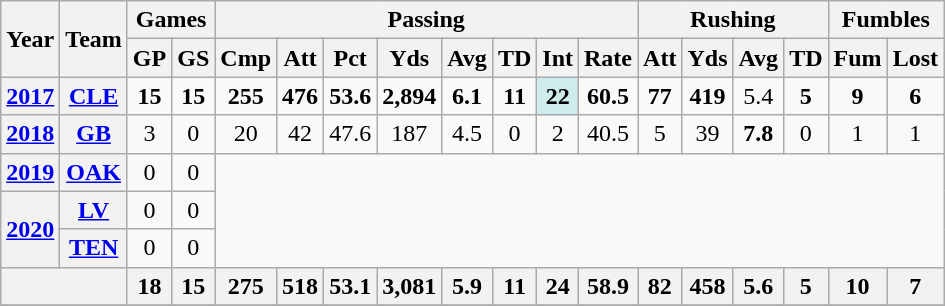<table class="wikitable" style="text-align: center;">
<tr>
<th rowspan="2">Year</th>
<th rowspan="2">Team</th>
<th colspan="2">Games</th>
<th colspan="8">Passing</th>
<th colspan="4">Rushing</th>
<th colspan="2">Fumbles</th>
</tr>
<tr>
<th>GP</th>
<th>GS</th>
<th>Cmp</th>
<th>Att</th>
<th>Pct</th>
<th>Yds</th>
<th>Avg</th>
<th>TD</th>
<th>Int</th>
<th>Rate</th>
<th>Att</th>
<th>Yds</th>
<th>Avg</th>
<th>TD</th>
<th>Fum</th>
<th>Lost</th>
</tr>
<tr>
<th><a href='#'>2017</a></th>
<th><a href='#'>CLE</a></th>
<td><strong>15</strong></td>
<td><strong>15</strong></td>
<td><strong>255</strong></td>
<td><strong>476</strong></td>
<td><strong>53.6</strong></td>
<td><strong>2,894</strong></td>
<td><strong>6.1</strong></td>
<td><strong>11</strong></td>
<td style="background:#cfecec;"><strong>22</strong></td>
<td><strong>60.5</strong></td>
<td><strong>77</strong></td>
<td><strong>419</strong></td>
<td>5.4</td>
<td><strong>5</strong></td>
<td><strong>9</strong></td>
<td><strong>6</strong></td>
</tr>
<tr>
<th><a href='#'>2018</a></th>
<th><a href='#'>GB</a></th>
<td>3</td>
<td>0</td>
<td>20</td>
<td>42</td>
<td>47.6</td>
<td>187</td>
<td>4.5</td>
<td>0</td>
<td>2</td>
<td>40.5</td>
<td>5</td>
<td>39</td>
<td><strong>7.8</strong></td>
<td>0</td>
<td>1</td>
<td>1</td>
</tr>
<tr>
<th><a href='#'>2019</a></th>
<th><a href='#'>OAK</a></th>
<td>0</td>
<td>0</td>
<td colspan="14" rowspan="3"></td>
</tr>
<tr>
<th rowspan="2"><a href='#'>2020</a></th>
<th><a href='#'>LV</a></th>
<td>0</td>
<td>0</td>
</tr>
<tr>
<th><a href='#'>TEN</a></th>
<td>0</td>
<td>0</td>
</tr>
<tr>
<th colspan="2"></th>
<th>18</th>
<th>15</th>
<th>275</th>
<th>518</th>
<th>53.1</th>
<th>3,081</th>
<th>5.9</th>
<th>11</th>
<th>24</th>
<th>58.9</th>
<th>82</th>
<th>458</th>
<th>5.6</th>
<th>5</th>
<th>10</th>
<th>7</th>
</tr>
<tr>
</tr>
</table>
